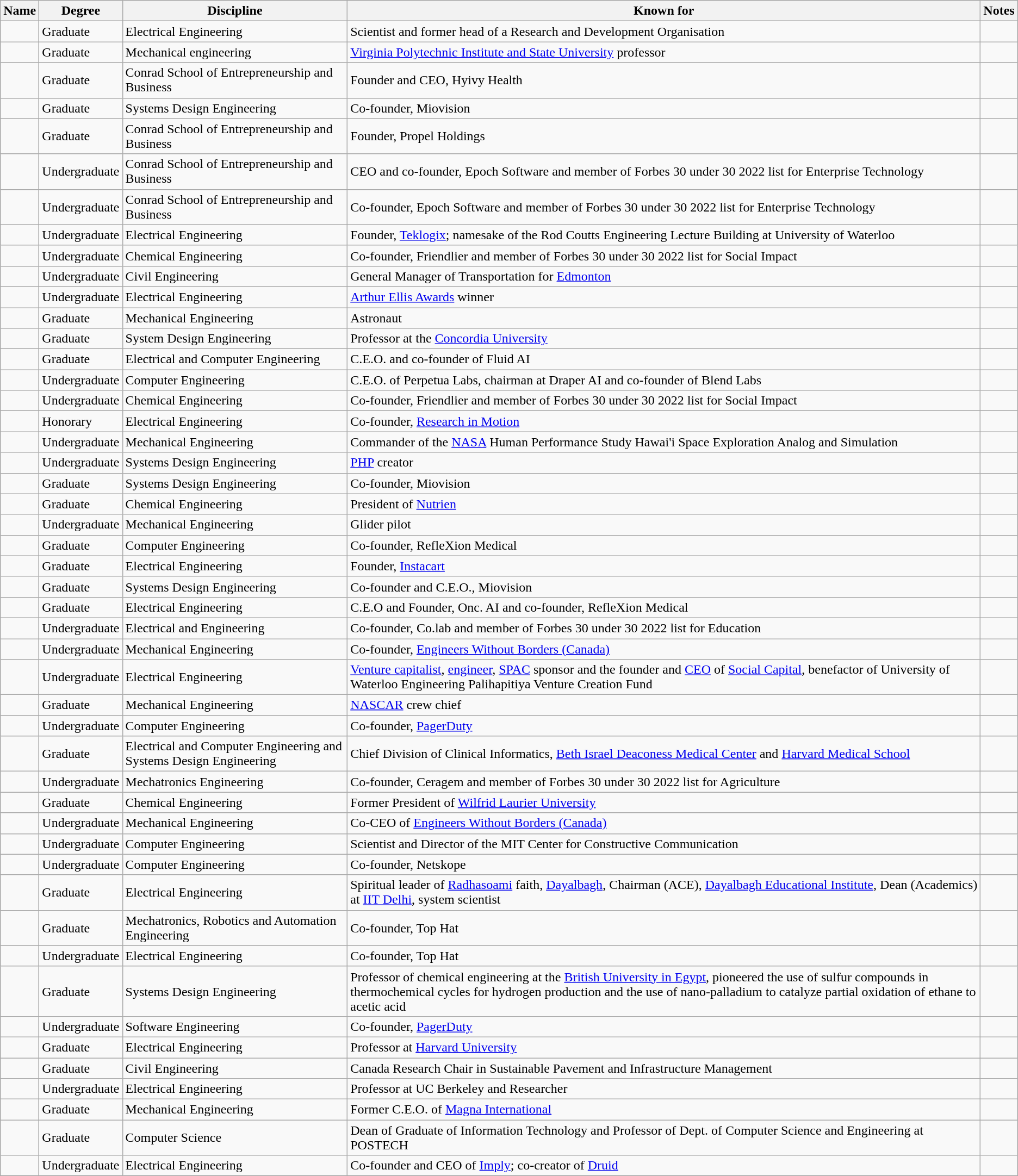<table class="wikitable sortable" border="1">
<tr>
<th>Name</th>
<th>Degree</th>
<th>Discipline</th>
<th class="unsortable">Known for</th>
<th class="unsortable">Notes</th>
</tr>
<tr>
<td></td>
<td>Graduate</td>
<td>Electrical Engineering</td>
<td>Scientist and former head of a Research and Development Organisation</td>
<td align="center"></td>
</tr>
<tr>
<td></td>
<td>Graduate</td>
<td>Mechanical engineering</td>
<td><a href='#'>Virginia Polytechnic Institute and State University</a> professor</td>
<td align="center"></td>
</tr>
<tr>
<td></td>
<td>Graduate</td>
<td>Conrad School of Entrepreneurship and Business</td>
<td>Founder and CEO, Hyivy Health</td>
<td align="center"></td>
</tr>
<tr>
<td></td>
<td>Graduate</td>
<td>Systems Design Engineering</td>
<td>Co-founder, Miovision</td>
<td align="center"></td>
</tr>
<tr>
<td></td>
<td>Graduate</td>
<td>Conrad School of Entrepreneurship and Business</td>
<td>Founder, Propel Holdings</td>
<td align="center"></td>
</tr>
<tr>
<td></td>
<td>Undergraduate</td>
<td>Conrad School of Entrepreneurship and Business</td>
<td>CEO and co-founder, Epoch Software and member of Forbes 30 under 30 2022 list for Enterprise Technology</td>
<td align="center"></td>
</tr>
<tr>
<td></td>
<td>Undergraduate</td>
<td>Conrad School of Entrepreneurship and Business</td>
<td>Co-founder, Epoch Software and member of Forbes 30 under 30 2022 list for Enterprise Technology</td>
<td align="center"></td>
</tr>
<tr>
<td></td>
<td>Undergraduate</td>
<td>Electrical Engineering</td>
<td>Founder, <a href='#'>Teklogix</a>; namesake of the Rod Coutts Engineering Lecture Building at University of Waterloo</td>
<td align="center"></td>
</tr>
<tr>
<td></td>
<td>Undergraduate</td>
<td>Chemical Engineering</td>
<td>Co-founder, Friendlier and member of Forbes 30 under 30 2022 list for Social Impact</td>
<td align="center"></td>
</tr>
<tr>
<td></td>
<td>Undergraduate</td>
<td>Civil Engineering</td>
<td>General Manager of Transportation for <a href='#'>Edmonton</a></td>
<td align="center"></td>
</tr>
<tr>
<td></td>
<td>Undergraduate</td>
<td>Electrical Engineering</td>
<td><a href='#'>Arthur Ellis Awards</a> winner</td>
<td align="center"></td>
</tr>
<tr>
<td></td>
<td>Graduate</td>
<td>Mechanical Engineering</td>
<td>Astronaut</td>
<td align="center"></td>
</tr>
<tr>
<td></td>
<td>Graduate</td>
<td>System Design Engineering</td>
<td>Professor at the <a href='#'>Concordia University</a></td>
<td align="center"></td>
</tr>
<tr>
<td></td>
<td>Graduate</td>
<td>Electrical and Computer Engineering</td>
<td>C.E.O. and co-founder of Fluid AI</td>
<td align="center"></td>
</tr>
<tr>
<td></td>
<td>Undergraduate</td>
<td>Computer Engineering</td>
<td>C.E.O. of Perpetua Labs, chairman at Draper AI and co-founder of Blend Labs</td>
<td align="center"></td>
</tr>
<tr>
<td></td>
<td>Undergraduate</td>
<td>Chemical Engineering</td>
<td>Co-founder, Friendlier and member of Forbes 30 under 30 2022 list for Social Impact</td>
<td align="center"></td>
</tr>
<tr>
<td></td>
<td>Honorary</td>
<td>Electrical Engineering</td>
<td>Co-founder, <a href='#'>Research in Motion</a></td>
<td align="center"></td>
</tr>
<tr>
<td></td>
<td>Undergraduate</td>
<td>Mechanical Engineering</td>
<td>Commander of the <a href='#'>NASA</a> Human Performance Study Hawai'i Space Exploration Analog and Simulation</td>
<td align="center"></td>
</tr>
<tr>
<td></td>
<td>Undergraduate</td>
<td>Systems Design Engineering</td>
<td><a href='#'>PHP</a> creator</td>
<td align="center"></td>
</tr>
<tr>
<td></td>
<td>Graduate</td>
<td>Systems Design Engineering</td>
<td>Co-founder, Miovision</td>
<td align="center"></td>
</tr>
<tr>
<td></td>
<td>Graduate</td>
<td>Chemical Engineering</td>
<td>President of <a href='#'>Nutrien</a></td>
<td align="center"></td>
</tr>
<tr>
<td></td>
<td>Undergraduate</td>
<td>Mechanical Engineering</td>
<td>Glider pilot</td>
<td align="center"></td>
</tr>
<tr>
<td></td>
<td>Graduate</td>
<td>Computer Engineering</td>
<td>Co-founder, RefleXion Medical</td>
<td align="center"></td>
</tr>
<tr>
<td></td>
<td>Graduate</td>
<td>Electrical Engineering</td>
<td>Founder, <a href='#'>Instacart</a></td>
<td align="center"></td>
</tr>
<tr>
<td></td>
<td>Graduate</td>
<td>Systems Design Engineering</td>
<td>Co-founder and C.E.O., Miovision</td>
<td align="center"></td>
</tr>
<tr>
<td></td>
<td>Graduate</td>
<td>Electrical Engineering</td>
<td>C.E.O and Founder, Onc. AI and co-founder, RefleXion Medical</td>
<td align="center"></td>
</tr>
<tr>
<td></td>
<td>Undergraduate</td>
<td>Electrical and Engineering</td>
<td>Co-founder, Co.lab and member of Forbes 30 under 30 2022 list for Education</td>
<td align="center"></td>
</tr>
<tr>
<td></td>
<td>Undergraduate</td>
<td>Mechanical Engineering</td>
<td>Co-founder, <a href='#'>Engineers Without Borders (Canada)</a></td>
<td align="center"></td>
</tr>
<tr>
<td></td>
<td>Undergraduate</td>
<td>Electrical Engineering</td>
<td><a href='#'>Venture capitalist</a>, <a href='#'>engineer</a>, <a href='#'>SPAC</a> sponsor and the founder and <a href='#'>CEO</a> of <a href='#'>Social Capital</a>, benefactor of University of Waterloo Engineering Palihapitiya Venture Creation Fund </td>
<td align="center"></td>
</tr>
<tr>
<td></td>
<td>Graduate</td>
<td>Mechanical Engineering</td>
<td><a href='#'>NASCAR</a> crew chief</td>
<td align="center"></td>
</tr>
<tr>
<td></td>
<td>Undergraduate</td>
<td>Computer Engineering</td>
<td>Co-founder, <a href='#'>PagerDuty</a></td>
<td align="center"></td>
</tr>
<tr>
<td></td>
<td>Graduate</td>
<td>Electrical and Computer Engineering and Systems Design Engineering</td>
<td>Chief Division of Clinical Informatics, <a href='#'>Beth Israel Deaconess Medical Center</a> and <a href='#'>Harvard Medical School</a></td>
<td align="center"></td>
</tr>
<tr>
<td></td>
<td>Undergraduate</td>
<td>Mechatronics Engineering</td>
<td>Co-founder, Ceragem and member of Forbes 30 under 30 2022 list for Agriculture</td>
<td align="center"></td>
</tr>
<tr>
<td></td>
<td>Graduate</td>
<td>Chemical Engineering</td>
<td>Former President of <a href='#'>Wilfrid Laurier University</a></td>
<td align="center"></td>
</tr>
<tr>
<td></td>
<td>Undergraduate</td>
<td>Mechanical Engineering</td>
<td>Co-CEO of <a href='#'>Engineers Without Borders (Canada)</a></td>
<td align="center"></td>
</tr>
<tr>
<td></td>
<td>Undergraduate</td>
<td>Computer Engineering</td>
<td>Scientist and Director of the MIT Center for Constructive Communication</td>
<td align="center"></td>
</tr>
<tr>
<td></td>
<td>Undergraduate</td>
<td>Computer Engineering</td>
<td>Co-founder, Netskope</td>
<td align="center"></td>
</tr>
<tr>
<td></td>
<td>Graduate</td>
<td>Electrical Engineering</td>
<td>Spiritual leader of <a href='#'>Radhasoami</a> faith, <a href='#'>Dayalbagh</a>, Chairman (ACE), <a href='#'>Dayalbagh Educational Institute</a>, Dean (Academics) at <a href='#'>IIT Delhi</a>, system scientist</td>
<td align="center"></td>
</tr>
<tr>
<td></td>
<td>Graduate</td>
<td>Mechatronics, Robotics and Automation Engineering</td>
<td>Co-founder, Top Hat</td>
<td align="center"></td>
</tr>
<tr>
<td></td>
<td>Undergraduate</td>
<td>Electrical Engineering</td>
<td>Co-founder, Top Hat</td>
<td align="center"></td>
</tr>
<tr>
<td></td>
<td>Graduate</td>
<td>Systems Design Engineering</td>
<td>Professor of chemical engineering at the <a href='#'>British University in Egypt</a>, pioneered the use of sulfur compounds in thermochemical cycles for hydrogen production and the use of nano-palladium to catalyze partial oxidation of ethane to acetic acid</td>
<td align="center"></td>
</tr>
<tr>
<td></td>
<td>Undergraduate</td>
<td>Software Engineering</td>
<td>Co-founder, <a href='#'>PagerDuty</a></td>
<td align="center"></td>
</tr>
<tr>
<td></td>
<td>Graduate</td>
<td>Electrical Engineering</td>
<td>Professor at <a href='#'>Harvard University</a></td>
<td align="center"></td>
</tr>
<tr>
<td></td>
<td>Graduate</td>
<td>Civil Engineering</td>
<td>Canada Research Chair in Sustainable Pavement and Infrastructure Management</td>
<td align="center"></td>
</tr>
<tr>
<td></td>
<td>Undergraduate</td>
<td>Electrical Engineering</td>
<td>Professor at UC Berkeley and Researcher</td>
<td align="center"></td>
</tr>
<tr>
<td></td>
<td>Graduate</td>
<td>Mechanical Engineering</td>
<td>Former C.E.O. of <a href='#'>Magna International</a></td>
<td align="center"></td>
</tr>
<tr>
<td></td>
<td>Graduate</td>
<td>Computer Science</td>
<td>Dean of Graduate of Information Technology and Professor of Dept. of Computer Science and Engineering at POSTECH</td>
<td align="center"></td>
</tr>
<tr>
<td></td>
<td>Undergraduate</td>
<td>Electrical Engineering</td>
<td>Co-founder and CEO of <a href='#'>Imply</a>; co-creator of <a href='#'>Druid</a></td>
<td align="center"></td>
</tr>
</table>
